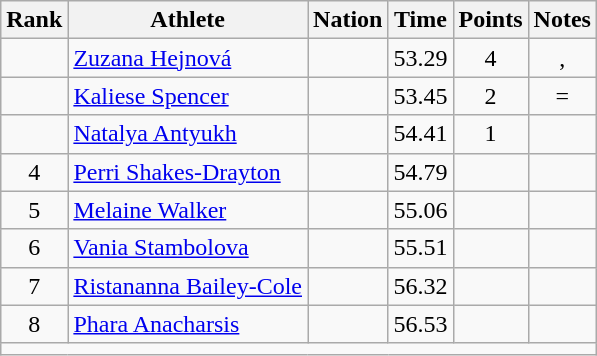<table class="wikitable mw-datatable sortable" style="text-align:center;">
<tr>
<th>Rank</th>
<th>Athlete</th>
<th>Nation</th>
<th>Time</th>
<th>Points</th>
<th>Notes</th>
</tr>
<tr>
<td></td>
<td align=left><a href='#'>Zuzana Hejnová</a></td>
<td align=left></td>
<td>53.29</td>
<td>4</td>
<td><strong></strong>, </td>
</tr>
<tr>
<td></td>
<td align=left><a href='#'>Kaliese Spencer</a></td>
<td align=left></td>
<td>53.45</td>
<td>2</td>
<td>=</td>
</tr>
<tr>
<td></td>
<td align=left><a href='#'>Natalya Antyukh</a></td>
<td align=left></td>
<td>54.41</td>
<td>1</td>
<td></td>
</tr>
<tr>
<td>4</td>
<td align=left><a href='#'>Perri Shakes-Drayton</a></td>
<td align=left></td>
<td>54.79</td>
<td></td>
<td></td>
</tr>
<tr>
<td>5</td>
<td align=left><a href='#'>Melaine Walker</a></td>
<td align=left></td>
<td>55.06</td>
<td></td>
<td></td>
</tr>
<tr>
<td>6</td>
<td align=left><a href='#'>Vania Stambolova</a></td>
<td align=left></td>
<td>55.51</td>
<td></td>
<td></td>
</tr>
<tr>
<td>7</td>
<td align=left><a href='#'>Ristananna Bailey-Cole</a></td>
<td align=left></td>
<td>56.32</td>
<td></td>
<td></td>
</tr>
<tr>
<td>8</td>
<td align=left><a href='#'>Phara Anacharsis</a></td>
<td align=left></td>
<td>56.53</td>
<td></td>
<td></td>
</tr>
<tr class="sortbottom">
<td colspan=6></td>
</tr>
</table>
